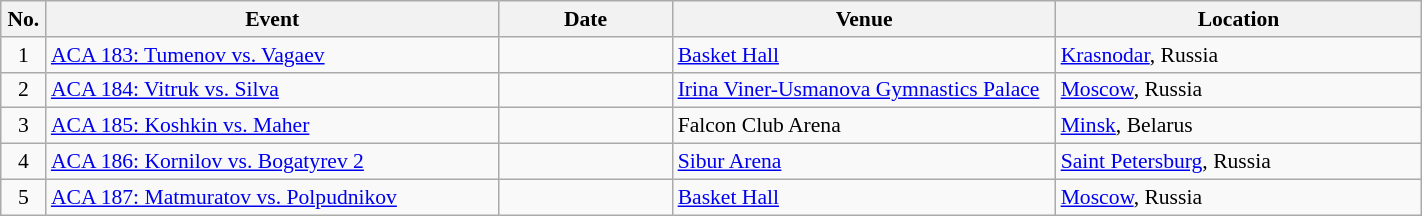<table class="wikitable" style="width:75%; font-size:90%;">
<tr>
<th style= width:1%;">No.</th>
<th style= width:26%;">Event</th>
<th style= width:10%;">Date</th>
<th style= width:22%;">Venue</th>
<th style= width:21%;">Location</th>
</tr>
<tr>
<td align=center>1</td>
<td><a href='#'>ACA 183: Tumenov vs. Vagaev</a></td>
<td></td>
<td><a href='#'>Basket Hall</a></td>
<td><a href='#'>Krasnodar</a>, Russia</td>
</tr>
<tr>
<td align=center>2</td>
<td><a href='#'>ACA 184: Vitruk vs. Silva</a></td>
<td></td>
<td><a href='#'>Irina Viner-Usmanova Gymnastics Palace</a></td>
<td><a href='#'>Moscow</a>, Russia</td>
</tr>
<tr>
<td align=center>3</td>
<td><a href='#'>ACA 185: Koshkin vs. Maher</a></td>
<td></td>
<td>Falcon Club Arena</td>
<td><a href='#'>Minsk</a>, Belarus</td>
</tr>
<tr>
<td align=center>4</td>
<td><a href='#'>ACA 186: Kornilov vs. Bogatyrev 2</a></td>
<td></td>
<td><a href='#'>Sibur Arena</a></td>
<td><a href='#'>Saint Petersburg</a>, Russia</td>
</tr>
<tr>
<td align=center>5</td>
<td><a href='#'>ACA 187: Matmuratov vs. Polpudnikov</a></td>
<td></td>
<td><a href='#'>Basket Hall</a></td>
<td><a href='#'>Moscow</a>, Russia</td>
</tr>
</table>
